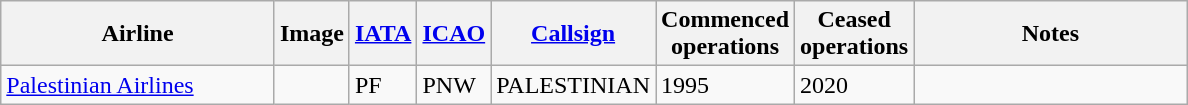<table class="wikitable sortable" style="border-collapse:collapse; margin:auto;" border="1" cellpadding="3">
<tr valign="middle">
<th style="width:175px;">Airline</th>
<th>Image</th>
<th><a href='#'>IATA</a></th>
<th><a href='#'>ICAO</a></th>
<th><a href='#'>Callsign</a></th>
<th>Commenced<br>operations</th>
<th>Ceased<br>operations</th>
<th style="width:175px;">Notes</th>
</tr>
<tr>
<td><a href='#'>Palestinian Airlines</a></td>
<td></td>
<td>PF</td>
<td>PNW</td>
<td>PALESTINIAN</td>
<td>1995</td>
<td>2020</td>
<td></td>
</tr>
</table>
